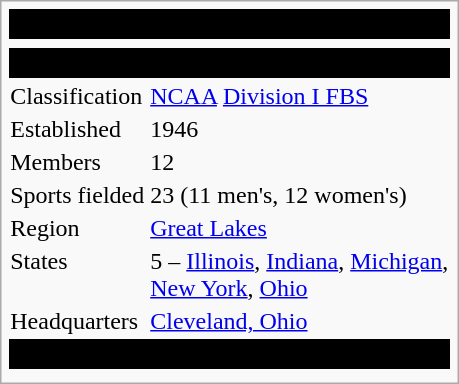<table class="infobox">
<tr>
<th colspan="2" align=center bgcolor="#000000"><span><strong>Mid-American Conference</strong></span></th>
</tr>
<tr>
<td colspan="2" align=center></td>
</tr>
<tr>
<th colspan="2" align=center bgcolor="#000000"><span><strong>Data</strong></span></th>
</tr>
<tr>
<td>Classification</td>
<td><a href='#'>NCAA</a> <a href='#'>Division I FBS</a></td>
</tr>
<tr>
<td>Established</td>
<td>1946</td>
</tr>
<tr>
<td>Members</td>
<td>12</td>
</tr>
<tr>
<td>Sports fielded</td>
<td>23 (11 men's, 12 women's)</td>
</tr>
<tr>
<td>Region</td>
<td><a href='#'>Great Lakes</a></td>
</tr>
<tr>
<td>States</td>
<td>5 – <a href='#'>Illinois</a>, <a href='#'>Indiana</a>, <a href='#'>Michigan</a>, <br> <a href='#'>New York</a>, <a href='#'>Ohio</a></td>
</tr>
<tr>
<td>Headquarters</td>
<td><a href='#'>Cleveland, Ohio</a></td>
</tr>
<tr>
<th colspan="2" align=center bgcolor="#000000"><span><strong>Locations</strong></span></th>
</tr>
<tr>
<td colspan="2" align=center></td>
</tr>
</table>
